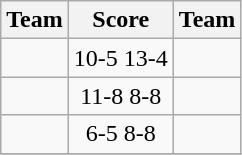<table class=wikitable style="border:1px solid #AAAAAA;">
<tr>
<th>Team</th>
<th>Score</th>
<th>Team</th>
</tr>
<tr>
<td><strong></strong></td>
<td align="center">10-5 13-4</td>
<td></td>
</tr>
<tr>
<td><strong></strong></td>
<td align="center">11-8  8-8</td>
<td></td>
</tr>
<tr>
<td><strong></strong></td>
<td align="center">6-5  8-8</td>
<td></td>
</tr>
<tr>
</tr>
</table>
